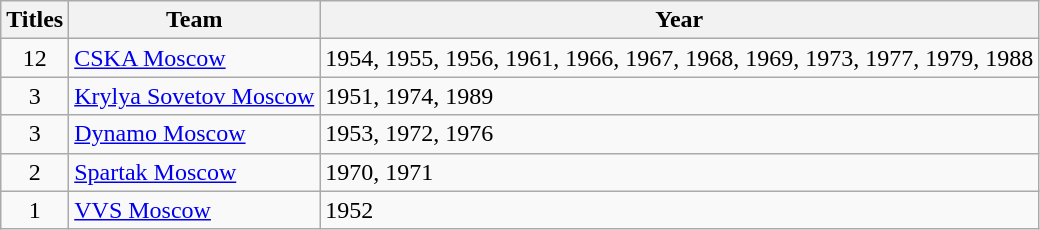<table class="wikitable">
<tr>
<th>Titles</th>
<th>Team</th>
<th>Year</th>
</tr>
<tr>
<td align=center>12</td>
<td><a href='#'>CSKA Moscow</a></td>
<td>1954, 1955, 1956, 1961, 1966, 1967, 1968, 1969, 1973, 1977, 1979, 1988</td>
</tr>
<tr>
<td align=center>3</td>
<td><a href='#'>Krylya Sovetov Moscow</a></td>
<td>1951, 1974, 1989</td>
</tr>
<tr>
<td align=center>3</td>
<td><a href='#'>Dynamo Moscow</a></td>
<td>1953, 1972, 1976</td>
</tr>
<tr>
<td align=center>2</td>
<td><a href='#'>Spartak Moscow</a></td>
<td>1970, 1971</td>
</tr>
<tr>
<td align=center>1</td>
<td><a href='#'>VVS Moscow</a></td>
<td>1952</td>
</tr>
</table>
